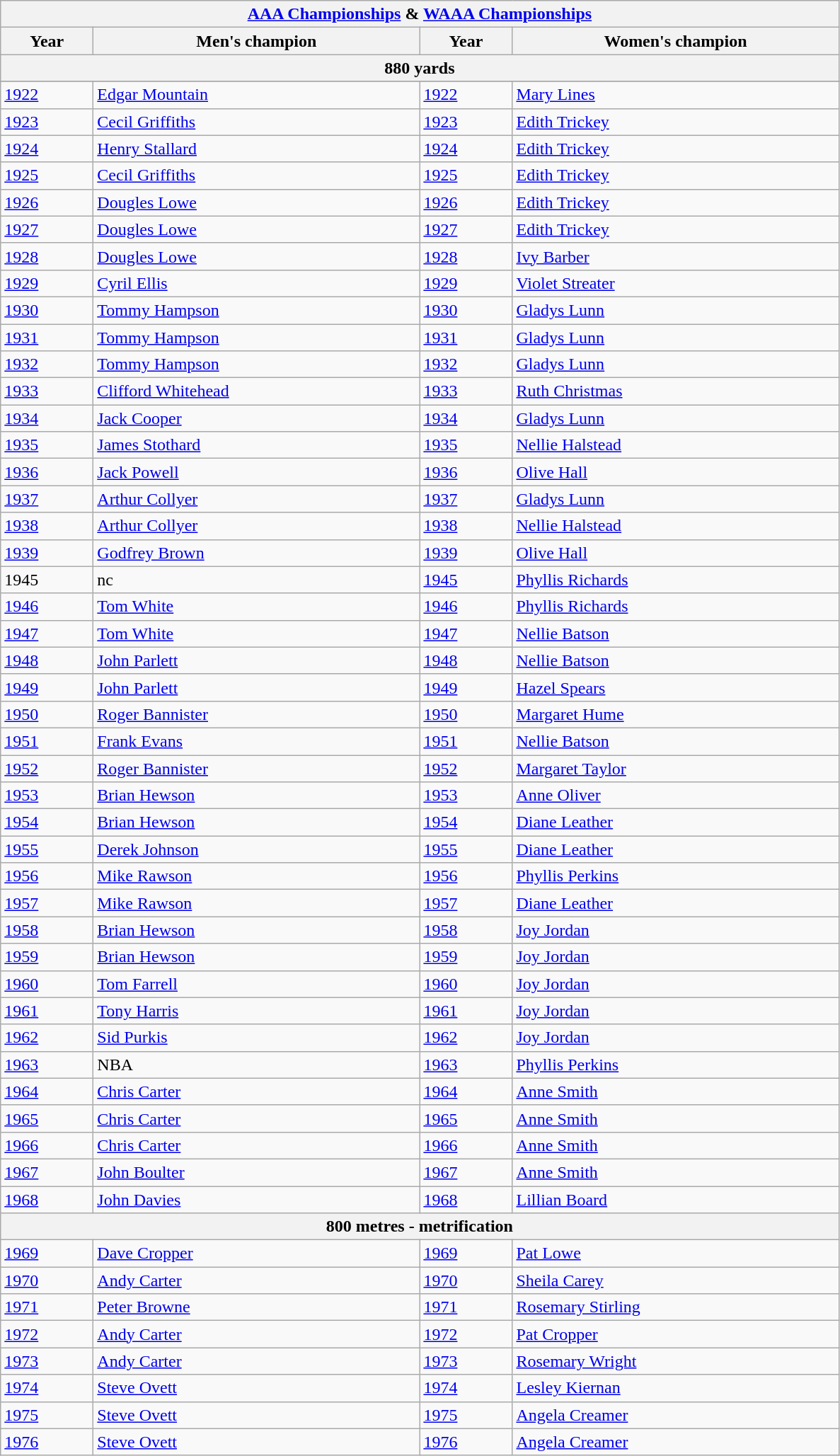<table class="wikitable">
<tr>
<th colspan="4"><a href='#'>AAA Championships</a> & <a href='#'>WAAA Championships</a></th>
</tr>
<tr>
<th width=80>Year</th>
<th width=300>Men's champion</th>
<th width=80>Year</th>
<th width=300>Women's champion</th>
</tr>
<tr>
<th colspan="4"><strong>880 yards</strong></th>
</tr>
<tr>
</tr>
<tr>
<td><a href='#'>1922</a></td>
<td><a href='#'>Edgar Mountain</a></td>
<td><a href='#'>1922</a></td>
<td><a href='#'>Mary Lines</a></td>
</tr>
<tr>
<td><a href='#'>1923</a></td>
<td><a href='#'>Cecil Griffiths</a></td>
<td><a href='#'>1923</a></td>
<td><a href='#'>Edith Trickey</a></td>
</tr>
<tr>
<td><a href='#'>1924</a></td>
<td><a href='#'>Henry Stallard</a></td>
<td><a href='#'>1924</a></td>
<td><a href='#'>Edith Trickey</a></td>
</tr>
<tr>
<td><a href='#'>1925</a></td>
<td><a href='#'>Cecil Griffiths</a></td>
<td><a href='#'>1925</a></td>
<td><a href='#'>Edith Trickey</a></td>
</tr>
<tr>
<td><a href='#'>1926</a></td>
<td><a href='#'>Dougles Lowe</a></td>
<td><a href='#'>1926</a></td>
<td><a href='#'>Edith Trickey</a></td>
</tr>
<tr>
<td><a href='#'>1927</a></td>
<td><a href='#'>Dougles Lowe</a></td>
<td><a href='#'>1927</a></td>
<td><a href='#'>Edith Trickey</a></td>
</tr>
<tr>
<td><a href='#'>1928</a></td>
<td><a href='#'>Dougles Lowe</a></td>
<td><a href='#'>1928</a></td>
<td><a href='#'>Ivy Barber</a></td>
</tr>
<tr>
<td><a href='#'>1929</a></td>
<td><a href='#'>Cyril Ellis</a></td>
<td><a href='#'>1929</a></td>
<td><a href='#'>Violet Streater</a></td>
</tr>
<tr>
<td><a href='#'>1930</a></td>
<td><a href='#'>Tommy Hampson</a></td>
<td><a href='#'>1930</a></td>
<td><a href='#'>Gladys Lunn</a></td>
</tr>
<tr>
<td><a href='#'>1931</a></td>
<td><a href='#'>Tommy Hampson</a></td>
<td><a href='#'>1931</a></td>
<td><a href='#'>Gladys Lunn</a></td>
</tr>
<tr>
<td><a href='#'>1932</a></td>
<td><a href='#'>Tommy Hampson</a></td>
<td><a href='#'>1932</a></td>
<td><a href='#'>Gladys Lunn</a></td>
</tr>
<tr>
<td><a href='#'>1933</a></td>
<td><a href='#'>Clifford Whitehead</a></td>
<td><a href='#'>1933</a></td>
<td><a href='#'>Ruth Christmas</a></td>
</tr>
<tr>
<td><a href='#'>1934</a></td>
<td><a href='#'>Jack Cooper</a></td>
<td><a href='#'>1934</a></td>
<td><a href='#'>Gladys Lunn</a></td>
</tr>
<tr>
<td><a href='#'>1935</a></td>
<td><a href='#'>James Stothard</a></td>
<td><a href='#'>1935</a></td>
<td><a href='#'>Nellie Halstead</a></td>
</tr>
<tr>
<td><a href='#'>1936</a></td>
<td><a href='#'>Jack Powell</a></td>
<td><a href='#'>1936</a></td>
<td><a href='#'>Olive Hall</a></td>
</tr>
<tr>
<td><a href='#'>1937</a></td>
<td><a href='#'>Arthur Collyer</a></td>
<td><a href='#'>1937</a></td>
<td><a href='#'>Gladys Lunn</a></td>
</tr>
<tr>
<td><a href='#'>1938</a></td>
<td><a href='#'>Arthur Collyer</a></td>
<td><a href='#'>1938</a></td>
<td><a href='#'>Nellie Halstead</a></td>
</tr>
<tr>
<td><a href='#'>1939</a></td>
<td><a href='#'>Godfrey Brown</a></td>
<td><a href='#'>1939</a></td>
<td><a href='#'>Olive Hall</a></td>
</tr>
<tr>
<td>1945</td>
<td>nc</td>
<td><a href='#'>1945</a></td>
<td><a href='#'>Phyllis Richards</a></td>
</tr>
<tr>
<td><a href='#'>1946</a></td>
<td><a href='#'>Tom White</a></td>
<td><a href='#'>1946</a></td>
<td><a href='#'>Phyllis Richards</a></td>
</tr>
<tr>
<td><a href='#'>1947</a></td>
<td><a href='#'>Tom White</a></td>
<td><a href='#'>1947</a></td>
<td><a href='#'>Nellie Batson</a></td>
</tr>
<tr>
<td><a href='#'>1948</a></td>
<td><a href='#'>John Parlett</a></td>
<td><a href='#'>1948</a></td>
<td><a href='#'>Nellie Batson</a></td>
</tr>
<tr>
<td><a href='#'>1949</a></td>
<td><a href='#'>John Parlett</a></td>
<td><a href='#'>1949</a></td>
<td><a href='#'>Hazel Spears</a></td>
</tr>
<tr>
<td><a href='#'>1950</a></td>
<td><a href='#'>Roger Bannister</a></td>
<td><a href='#'>1950</a></td>
<td><a href='#'>Margaret Hume</a></td>
</tr>
<tr>
<td><a href='#'>1951</a></td>
<td><a href='#'>Frank Evans</a></td>
<td><a href='#'>1951</a></td>
<td><a href='#'>Nellie Batson</a></td>
</tr>
<tr>
<td><a href='#'>1952</a></td>
<td><a href='#'>Roger Bannister</a></td>
<td><a href='#'>1952</a></td>
<td><a href='#'>Margaret Taylor</a></td>
</tr>
<tr>
<td><a href='#'>1953</a></td>
<td><a href='#'>Brian Hewson</a></td>
<td><a href='#'>1953</a></td>
<td><a href='#'>Anne Oliver</a></td>
</tr>
<tr>
<td><a href='#'>1954</a></td>
<td><a href='#'>Brian Hewson</a></td>
<td><a href='#'>1954</a></td>
<td><a href='#'>Diane Leather</a></td>
</tr>
<tr>
<td><a href='#'>1955</a></td>
<td><a href='#'>Derek Johnson</a></td>
<td><a href='#'>1955</a></td>
<td><a href='#'>Diane Leather</a></td>
</tr>
<tr>
<td><a href='#'>1956</a></td>
<td><a href='#'>Mike Rawson</a></td>
<td><a href='#'>1956</a></td>
<td><a href='#'>Phyllis Perkins</a></td>
</tr>
<tr>
<td><a href='#'>1957</a></td>
<td><a href='#'>Mike Rawson</a></td>
<td><a href='#'>1957</a></td>
<td><a href='#'>Diane Leather</a></td>
</tr>
<tr>
<td><a href='#'>1958</a></td>
<td><a href='#'>Brian Hewson</a></td>
<td><a href='#'>1958</a></td>
<td><a href='#'>Joy Jordan</a></td>
</tr>
<tr>
<td><a href='#'>1959</a></td>
<td><a href='#'>Brian Hewson</a></td>
<td><a href='#'>1959</a></td>
<td><a href='#'>Joy Jordan</a></td>
</tr>
<tr>
<td><a href='#'>1960</a></td>
<td><a href='#'>Tom Farrell</a></td>
<td><a href='#'>1960</a></td>
<td><a href='#'>Joy Jordan</a></td>
</tr>
<tr>
<td><a href='#'>1961</a></td>
<td><a href='#'>Tony Harris</a></td>
<td><a href='#'>1961</a></td>
<td><a href='#'>Joy Jordan</a></td>
</tr>
<tr>
<td><a href='#'>1962</a></td>
<td><a href='#'>Sid Purkis</a></td>
<td><a href='#'>1962</a></td>
<td><a href='#'>Joy Jordan</a></td>
</tr>
<tr>
<td><a href='#'>1963</a></td>
<td>NBA</td>
<td><a href='#'>1963</a></td>
<td><a href='#'>Phyllis Perkins</a></td>
</tr>
<tr>
<td><a href='#'>1964</a></td>
<td><a href='#'>Chris Carter</a></td>
<td><a href='#'>1964</a></td>
<td><a href='#'>Anne Smith</a></td>
</tr>
<tr>
<td><a href='#'>1965</a></td>
<td><a href='#'>Chris Carter</a></td>
<td><a href='#'>1965</a></td>
<td><a href='#'>Anne Smith</a></td>
</tr>
<tr>
<td><a href='#'>1966</a></td>
<td><a href='#'>Chris Carter</a></td>
<td><a href='#'>1966</a></td>
<td><a href='#'>Anne Smith</a></td>
</tr>
<tr>
<td><a href='#'>1967</a></td>
<td><a href='#'>John Boulter</a></td>
<td><a href='#'>1967</a></td>
<td><a href='#'>Anne Smith</a></td>
</tr>
<tr>
<td><a href='#'>1968</a></td>
<td><a href='#'>John Davies</a></td>
<td><a href='#'>1968</a></td>
<td><a href='#'>Lillian Board</a></td>
</tr>
<tr>
<th colspan="4"><strong>800 metres - metrification</strong></th>
</tr>
<tr>
<td><a href='#'>1969</a></td>
<td><a href='#'>Dave Cropper</a></td>
<td><a href='#'>1969</a></td>
<td><a href='#'>Pat Lowe</a></td>
</tr>
<tr>
<td><a href='#'>1970</a></td>
<td><a href='#'>Andy Carter</a></td>
<td><a href='#'>1970</a></td>
<td><a href='#'>Sheila Carey</a></td>
</tr>
<tr>
<td><a href='#'>1971</a></td>
<td><a href='#'>Peter Browne</a></td>
<td><a href='#'>1971</a></td>
<td><a href='#'>Rosemary Stirling</a></td>
</tr>
<tr>
<td><a href='#'>1972</a></td>
<td><a href='#'>Andy Carter</a></td>
<td><a href='#'>1972</a></td>
<td><a href='#'>Pat Cropper</a></td>
</tr>
<tr>
<td><a href='#'>1973</a></td>
<td><a href='#'>Andy Carter</a></td>
<td><a href='#'>1973</a></td>
<td><a href='#'>Rosemary Wright</a></td>
</tr>
<tr>
<td><a href='#'>1974</a></td>
<td><a href='#'>Steve Ovett</a></td>
<td><a href='#'>1974</a></td>
<td><a href='#'>Lesley Kiernan</a></td>
</tr>
<tr>
<td><a href='#'>1975</a></td>
<td><a href='#'>Steve Ovett</a></td>
<td><a href='#'>1975</a></td>
<td><a href='#'>Angela Creamer</a></td>
</tr>
<tr>
<td><a href='#'>1976</a></td>
<td><a href='#'>Steve Ovett</a></td>
<td><a href='#'>1976</a></td>
<td><a href='#'>Angela Creamer</a></td>
</tr>
</table>
